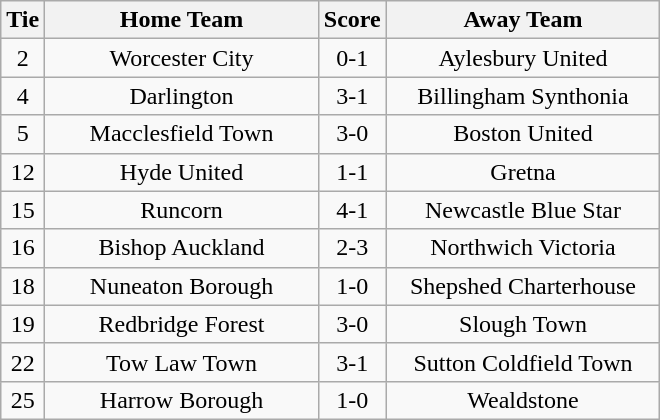<table class="wikitable" style="text-align:center;">
<tr>
<th width=20>Tie</th>
<th width=175>Home Team</th>
<th width=20>Score</th>
<th width=175>Away Team</th>
</tr>
<tr>
<td>2</td>
<td>Worcester City</td>
<td>0-1</td>
<td>Aylesbury United</td>
</tr>
<tr>
<td>4</td>
<td>Darlington</td>
<td>3-1</td>
<td>Billingham Synthonia</td>
</tr>
<tr>
<td>5</td>
<td>Macclesfield Town</td>
<td>3-0</td>
<td>Boston United</td>
</tr>
<tr>
<td>12</td>
<td>Hyde United</td>
<td>1-1</td>
<td>Gretna</td>
</tr>
<tr>
<td>15</td>
<td>Runcorn</td>
<td>4-1</td>
<td>Newcastle Blue Star</td>
</tr>
<tr>
<td>16</td>
<td>Bishop Auckland</td>
<td>2-3</td>
<td>Northwich Victoria</td>
</tr>
<tr>
<td>18</td>
<td>Nuneaton Borough</td>
<td>1-0</td>
<td>Shepshed Charterhouse</td>
</tr>
<tr>
<td>19</td>
<td>Redbridge Forest</td>
<td>3-0</td>
<td>Slough Town</td>
</tr>
<tr>
<td>22</td>
<td>Tow Law Town</td>
<td>3-1</td>
<td>Sutton Coldfield Town</td>
</tr>
<tr>
<td>25</td>
<td>Harrow Borough</td>
<td>1-0</td>
<td>Wealdstone</td>
</tr>
</table>
